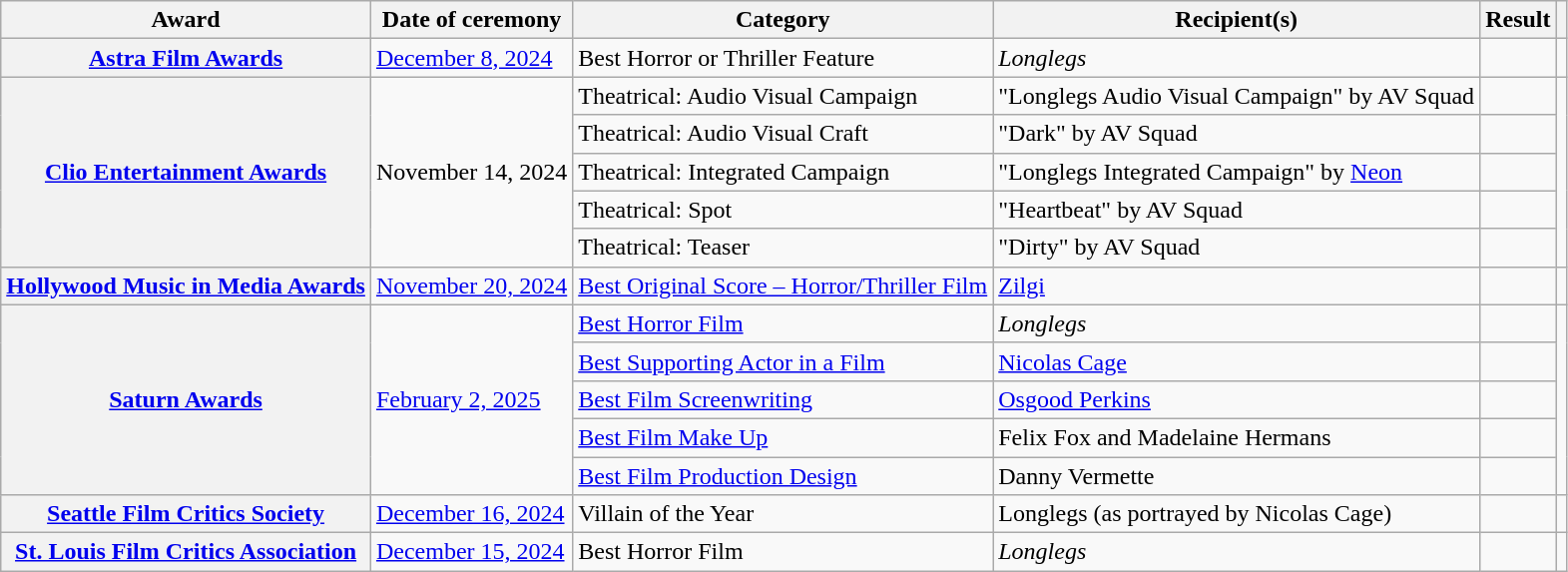<table class="wikitable sortable plainrowheaders">
<tr>
<th scope="col">Award</th>
<th scope="col">Date of ceremony</th>
<th scope="col">Category</th>
<th scope="col">Recipient(s)</th>
<th>Result</th>
<th class="unsortable" scope="col"></th>
</tr>
<tr>
<th scope="row"><a href='#'>Astra Film Awards</a></th>
<td><a href='#'>December 8, 2024</a></td>
<td>Best Horror or Thriller Feature</td>
<td><em>Longlegs</em></td>
<td></td>
<td align="center"></td>
</tr>
<tr>
<th scope="row" rowspan="5"><a href='#'>Clio Entertainment Awards</a></th>
<td scope="row" rowspan="5">November 14, 2024</td>
<td>Theatrical: Audio Visual Campaign</td>
<td>"Longlegs Audio Visual Campaign" by AV Squad</td>
<td></td>
<td align="center" rowspan="5"></td>
</tr>
<tr>
<td>Theatrical: Audio Visual Craft</td>
<td>"Dark" by AV Squad</td>
<td></td>
</tr>
<tr>
<td>Theatrical: Integrated Campaign</td>
<td>"Longlegs Integrated Campaign" by <a href='#'>Neon</a></td>
<td></td>
</tr>
<tr>
<td>Theatrical: Spot</td>
<td>"Heartbeat" by AV Squad</td>
<td></td>
</tr>
<tr>
<td>Theatrical: Teaser</td>
<td>"Dirty" by AV Squad</td>
<td></td>
</tr>
<tr>
<th scope="row"><a href='#'>Hollywood Music in Media Awards</a></th>
<td><a href='#'>November 20, 2024</a></td>
<td><a href='#'>Best Original Score – Horror/Thriller Film</a></td>
<td><a href='#'>Zilgi</a></td>
<td></td>
<td align="center"></td>
</tr>
<tr>
<th scope="row" rowspan="5"><a href='#'>Saturn Awards</a></th>
<td scope="row" rowspan="5"><a href='#'>February 2, 2025</a></td>
<td><a href='#'>Best Horror Film</a></td>
<td><em>Longlegs</em></td>
<td></td>
<td align="center" rowspan="5"></td>
</tr>
<tr>
<td><a href='#'>Best Supporting Actor in a Film</a></td>
<td><a href='#'>Nicolas Cage</a></td>
<td></td>
</tr>
<tr>
<td><a href='#'>Best Film Screenwriting</a></td>
<td><a href='#'>Osgood Perkins</a></td>
<td></td>
</tr>
<tr>
<td><a href='#'>Best Film Make Up</a></td>
<td>Felix Fox and Madelaine Hermans</td>
<td></td>
</tr>
<tr>
<td><a href='#'>Best Film Production Design</a></td>
<td>Danny Vermette</td>
<td></td>
</tr>
<tr>
<th scope="row"><a href='#'>Seattle Film Critics Society</a></th>
<td><a href='#'>December 16, 2024</a></td>
<td>Villain of the Year</td>
<td>Longlegs (as portrayed by Nicolas Cage)</td>
<td></td>
<td align="center"></td>
</tr>
<tr>
<th scope="row"><a href='#'>St. Louis Film Critics Association</a></th>
<td><a href='#'>December 15, 2024</a></td>
<td>Best Horror Film</td>
<td><em>Longlegs</em></td>
<td></td>
<td align="center"></td>
</tr>
</table>
